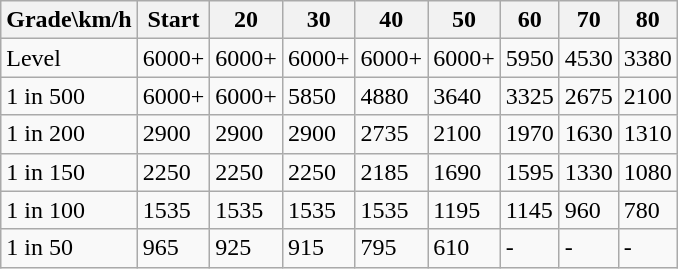<table class="wikitable">
<tr>
<th>Grade\km/h</th>
<th>Start</th>
<th>20</th>
<th>30</th>
<th>40</th>
<th>50</th>
<th>60</th>
<th>70</th>
<th>80</th>
</tr>
<tr>
<td>Level</td>
<td>6000+</td>
<td>6000+</td>
<td>6000+</td>
<td>6000+</td>
<td>6000+</td>
<td>5950</td>
<td>4530</td>
<td>3380</td>
</tr>
<tr>
<td>1 in 500</td>
<td>6000+</td>
<td>6000+</td>
<td>5850</td>
<td>4880</td>
<td>3640</td>
<td>3325</td>
<td>2675</td>
<td>2100</td>
</tr>
<tr>
<td>1 in 200</td>
<td>2900</td>
<td>2900</td>
<td>2900</td>
<td>2735</td>
<td>2100</td>
<td>1970</td>
<td>1630</td>
<td>1310</td>
</tr>
<tr>
<td>1 in 150</td>
<td>2250</td>
<td>2250</td>
<td>2250</td>
<td>2185</td>
<td>1690</td>
<td>1595</td>
<td>1330</td>
<td>1080</td>
</tr>
<tr>
<td>1 in 100</td>
<td>1535</td>
<td>1535</td>
<td>1535</td>
<td>1535</td>
<td>1195</td>
<td>1145</td>
<td>960</td>
<td>780</td>
</tr>
<tr>
<td>1 in 50</td>
<td>965</td>
<td>925</td>
<td>915</td>
<td>795</td>
<td>610</td>
<td>-</td>
<td>-</td>
<td>-</td>
</tr>
</table>
